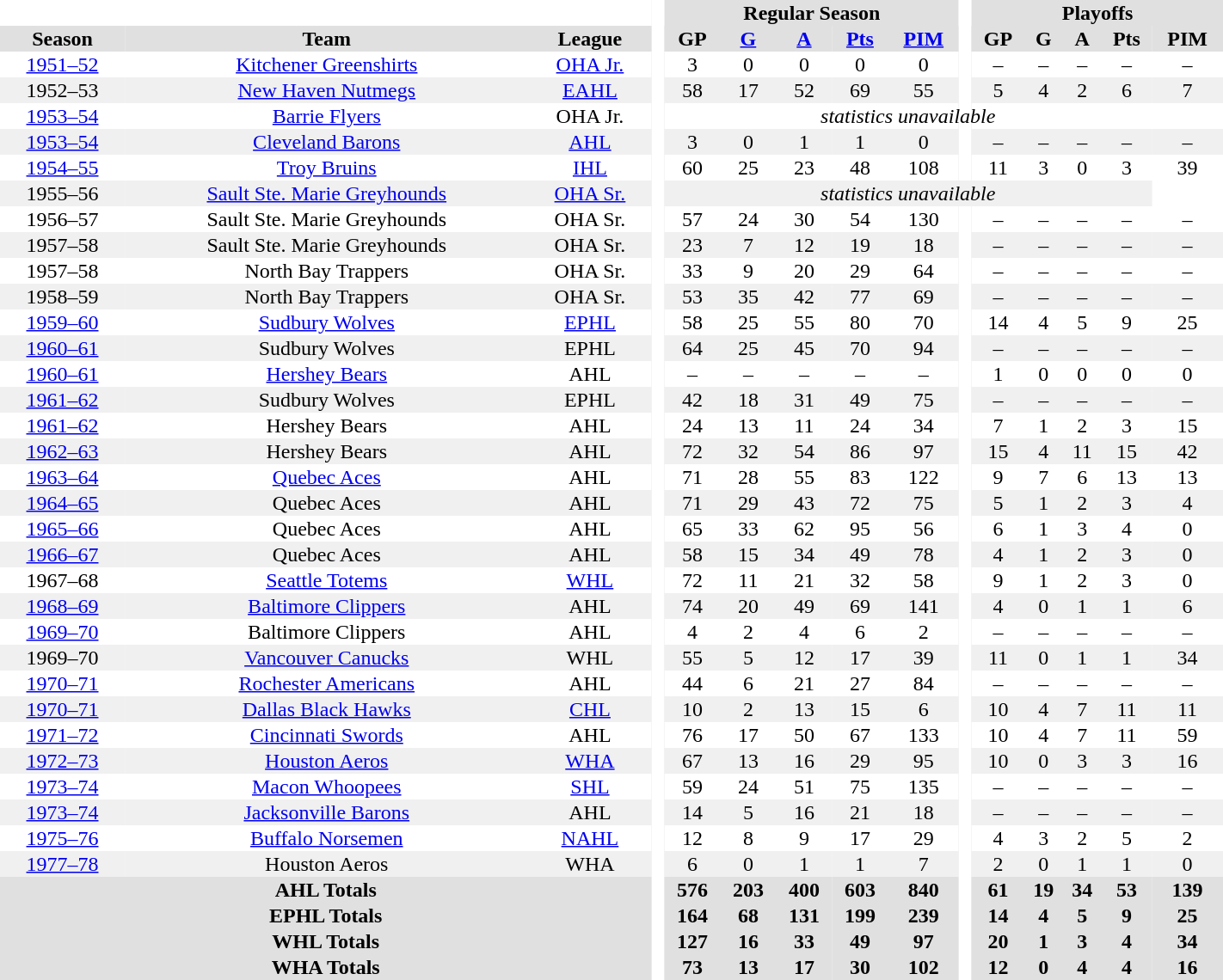<table border="0" cellpadding="1" cellspacing="0" style="text-align:center; width:75%">
<tr bgcolor="#e0e0e0">
<th colspan="3"  bgcolor="#ffffff"> </th>
<th rowspan="99" bgcolor="#ffffff"> </th>
<th colspan="5">Regular Season</th>
<th rowspan="99" bgcolor="#ffffff"> </th>
<th colspan="5">Playoffs</th>
</tr>
<tr bgcolor="#e0e0e0">
<th>Season</th>
<th>Team</th>
<th>League</th>
<th>GP</th>
<th><a href='#'>G</a></th>
<th><a href='#'>A</a></th>
<th><a href='#'>Pts</a></th>
<th><a href='#'>PIM</a></th>
<th>GP</th>
<th>G</th>
<th>A</th>
<th>Pts</th>
<th>PIM</th>
</tr>
<tr ALIGN="center">
<td><a href='#'>1951–52</a></td>
<td><a href='#'>Kitchener Greenshirts</a></td>
<td><a href='#'>OHA Jr.</a></td>
<td>3</td>
<td>0</td>
<td>0</td>
<td>0</td>
<td>0</td>
<td>–</td>
<td>–</td>
<td>–</td>
<td>–</td>
<td>–</td>
</tr>
<tr ALIGN="center" bgcolor="#f0f0f0">
<td>1952–53</td>
<td><a href='#'>New Haven Nutmegs</a></td>
<td><a href='#'>EAHL</a></td>
<td>58</td>
<td>17</td>
<td>52</td>
<td>69</td>
<td>55</td>
<td>5</td>
<td>4</td>
<td>2</td>
<td>6</td>
<td>7</td>
</tr>
<tr ALIGN="center">
<td><a href='#'>1953–54</a></td>
<td><a href='#'>Barrie Flyers</a></td>
<td>OHA Jr.</td>
<td align="center" colspan="10"><em>statistics unavailable</em></td>
</tr>
<tr ALIGN="center" bgcolor="#f0f0f0">
<td><a href='#'>1953–54</a></td>
<td><a href='#'>Cleveland Barons</a></td>
<td><a href='#'>AHL</a></td>
<td>3</td>
<td>0</td>
<td>1</td>
<td>1</td>
<td>0</td>
<td>–</td>
<td>–</td>
<td>–</td>
<td>–</td>
<td>–</td>
</tr>
<tr ALIGN="center">
<td><a href='#'>1954–55</a></td>
<td><a href='#'>Troy Bruins</a></td>
<td><a href='#'>IHL</a></td>
<td>60</td>
<td>25</td>
<td>23</td>
<td>48</td>
<td>108</td>
<td>11</td>
<td>3</td>
<td>0</td>
<td>3</td>
<td>39</td>
</tr>
<tr ALIGN="center" bgcolor="#f0f0f0">
<td>1955–56</td>
<td><a href='#'>Sault Ste. Marie Greyhounds</a></td>
<td><a href='#'>OHA Sr.</a></td>
<td align="center" colspan="10"><em>statistics unavailable</em></td>
</tr>
<tr ALIGN="center">
<td>1956–57</td>
<td>Sault Ste. Marie Greyhounds</td>
<td>OHA Sr.</td>
<td>57</td>
<td>24</td>
<td>30</td>
<td>54</td>
<td>130</td>
<td>–</td>
<td>–</td>
<td>–</td>
<td>–</td>
<td>–</td>
</tr>
<tr ALIGN="center" bgcolor="#f0f0f0">
<td>1957–58</td>
<td>Sault Ste. Marie Greyhounds</td>
<td>OHA Sr.</td>
<td>23</td>
<td>7</td>
<td>12</td>
<td>19</td>
<td>18</td>
<td>–</td>
<td>–</td>
<td>–</td>
<td>–</td>
<td>–</td>
</tr>
<tr ALIGN="center">
<td>1957–58</td>
<td>North Bay Trappers</td>
<td>OHA Sr.</td>
<td>33</td>
<td>9</td>
<td>20</td>
<td>29</td>
<td>64</td>
<td>–</td>
<td>–</td>
<td>–</td>
<td>–</td>
<td>–</td>
</tr>
<tr ALIGN="center" bgcolor="#f0f0f0">
<td>1958–59</td>
<td>North Bay Trappers</td>
<td>OHA Sr.</td>
<td>53</td>
<td>35</td>
<td>42</td>
<td>77</td>
<td>69</td>
<td>–</td>
<td>–</td>
<td>–</td>
<td>–</td>
<td>–</td>
</tr>
<tr ALIGN="center">
<td><a href='#'>1959–60</a></td>
<td><a href='#'>Sudbury Wolves</a></td>
<td><a href='#'>EPHL</a></td>
<td>58</td>
<td>25</td>
<td>55</td>
<td>80</td>
<td>70</td>
<td>14</td>
<td>4</td>
<td>5</td>
<td>9</td>
<td>25</td>
</tr>
<tr ALIGN="center" bgcolor="#f0f0f0">
<td><a href='#'>1960–61</a></td>
<td>Sudbury Wolves</td>
<td>EPHL</td>
<td>64</td>
<td>25</td>
<td>45</td>
<td>70</td>
<td>94</td>
<td>–</td>
<td>–</td>
<td>–</td>
<td>–</td>
<td>–</td>
</tr>
<tr ALIGN="center">
<td><a href='#'>1960–61</a></td>
<td><a href='#'>Hershey Bears</a></td>
<td>AHL</td>
<td>–</td>
<td>–</td>
<td>–</td>
<td>–</td>
<td>–</td>
<td>1</td>
<td>0</td>
<td>0</td>
<td>0</td>
<td>0</td>
</tr>
<tr ALIGN="center" bgcolor="#f0f0f0">
<td><a href='#'>1961–62</a></td>
<td>Sudbury Wolves</td>
<td>EPHL</td>
<td>42</td>
<td>18</td>
<td>31</td>
<td>49</td>
<td>75</td>
<td>–</td>
<td>–</td>
<td>–</td>
<td>–</td>
<td>–</td>
</tr>
<tr ALIGN="center">
<td><a href='#'>1961–62</a></td>
<td>Hershey Bears</td>
<td>AHL</td>
<td>24</td>
<td>13</td>
<td>11</td>
<td>24</td>
<td>34</td>
<td>7</td>
<td>1</td>
<td>2</td>
<td>3</td>
<td>15</td>
</tr>
<tr ALIGN="center" bgcolor="#f0f0f0">
<td><a href='#'>1962–63</a></td>
<td>Hershey Bears</td>
<td>AHL</td>
<td>72</td>
<td>32</td>
<td>54</td>
<td>86</td>
<td>97</td>
<td>15</td>
<td>4</td>
<td>11</td>
<td>15</td>
<td>42</td>
</tr>
<tr ALIGN="center">
<td><a href='#'>1963–64</a></td>
<td><a href='#'>Quebec Aces</a></td>
<td>AHL</td>
<td>71</td>
<td>28</td>
<td>55</td>
<td>83</td>
<td>122</td>
<td>9</td>
<td>7</td>
<td>6</td>
<td>13</td>
<td>13</td>
</tr>
<tr ALIGN="center" bgcolor="#f0f0f0">
<td><a href='#'>1964–65</a></td>
<td>Quebec Aces</td>
<td>AHL</td>
<td>71</td>
<td>29</td>
<td>43</td>
<td>72</td>
<td>75</td>
<td>5</td>
<td>1</td>
<td>2</td>
<td>3</td>
<td>4</td>
</tr>
<tr ALIGN="center">
<td><a href='#'>1965–66</a></td>
<td>Quebec Aces</td>
<td>AHL</td>
<td>65</td>
<td>33</td>
<td>62</td>
<td>95</td>
<td>56</td>
<td>6</td>
<td>1</td>
<td>3</td>
<td>4</td>
<td>0</td>
</tr>
<tr ALIGN="center" bgcolor="#f0f0f0">
<td><a href='#'>1966–67</a></td>
<td>Quebec Aces</td>
<td>AHL</td>
<td>58</td>
<td>15</td>
<td>34</td>
<td>49</td>
<td>78</td>
<td>4</td>
<td>1</td>
<td>2</td>
<td>3</td>
<td>0</td>
</tr>
<tr ALIGN="center">
<td>1967–68</td>
<td><a href='#'>Seattle Totems</a></td>
<td><a href='#'>WHL</a></td>
<td>72</td>
<td>11</td>
<td>21</td>
<td>32</td>
<td>58</td>
<td>9</td>
<td>1</td>
<td>2</td>
<td>3</td>
<td>0</td>
</tr>
<tr ALIGN="center" bgcolor="#f0f0f0">
<td><a href='#'>1968–69</a></td>
<td><a href='#'>Baltimore Clippers</a></td>
<td>AHL</td>
<td>74</td>
<td>20</td>
<td>49</td>
<td>69</td>
<td>141</td>
<td>4</td>
<td>0</td>
<td>1</td>
<td>1</td>
<td>6</td>
</tr>
<tr ALIGN="center">
<td><a href='#'>1969–70</a></td>
<td>Baltimore Clippers</td>
<td>AHL</td>
<td>4</td>
<td>2</td>
<td>4</td>
<td>6</td>
<td>2</td>
<td>–</td>
<td>–</td>
<td>–</td>
<td>–</td>
<td>–</td>
</tr>
<tr ALIGN="center" bgcolor="#f0f0f0">
<td>1969–70</td>
<td><a href='#'>Vancouver Canucks</a></td>
<td>WHL</td>
<td>55</td>
<td>5</td>
<td>12</td>
<td>17</td>
<td>39</td>
<td>11</td>
<td>0</td>
<td>1</td>
<td>1</td>
<td>34</td>
</tr>
<tr ALIGN="center">
<td><a href='#'>1970–71</a></td>
<td><a href='#'>Rochester Americans</a></td>
<td>AHL</td>
<td>44</td>
<td>6</td>
<td>21</td>
<td>27</td>
<td>84</td>
<td>–</td>
<td>–</td>
<td>–</td>
<td>–</td>
<td>–</td>
</tr>
<tr ALIGN="center" bgcolor="#f0f0f0">
<td><a href='#'>1970–71</a></td>
<td><a href='#'>Dallas Black Hawks</a></td>
<td><a href='#'>CHL</a></td>
<td>10</td>
<td>2</td>
<td>13</td>
<td>15</td>
<td>6</td>
<td>10</td>
<td>4</td>
<td>7</td>
<td>11</td>
<td>11</td>
</tr>
<tr ALIGN="center">
<td><a href='#'>1971–72</a></td>
<td><a href='#'>Cincinnati Swords</a></td>
<td>AHL</td>
<td>76</td>
<td>17</td>
<td>50</td>
<td>67</td>
<td>133</td>
<td>10</td>
<td>4</td>
<td>7</td>
<td>11</td>
<td>59</td>
</tr>
<tr ALIGN="center" bgcolor="#f0f0f0">
<td><a href='#'>1972–73</a></td>
<td><a href='#'>Houston Aeros</a></td>
<td><a href='#'>WHA</a></td>
<td>67</td>
<td>13</td>
<td>16</td>
<td>29</td>
<td>95</td>
<td>10</td>
<td>0</td>
<td>3</td>
<td>3</td>
<td>16</td>
</tr>
<tr ALIGN="center">
<td><a href='#'>1973–74</a></td>
<td><a href='#'>Macon Whoopees</a></td>
<td><a href='#'>SHL</a></td>
<td>59</td>
<td>24</td>
<td>51</td>
<td>75</td>
<td>135</td>
<td>–</td>
<td>–</td>
<td>–</td>
<td>–</td>
<td>–</td>
</tr>
<tr ALIGN="center" bgcolor="#f0f0f0">
<td><a href='#'>1973–74</a></td>
<td><a href='#'>Jacksonville Barons</a></td>
<td>AHL</td>
<td>14</td>
<td>5</td>
<td>16</td>
<td>21</td>
<td>18</td>
<td>–</td>
<td>–</td>
<td>–</td>
<td>–</td>
<td>–</td>
</tr>
<tr ALIGN="center">
<td><a href='#'>1975–76</a></td>
<td><a href='#'>Buffalo Norsemen</a></td>
<td><a href='#'>NAHL</a></td>
<td>12</td>
<td>8</td>
<td>9</td>
<td>17</td>
<td>29</td>
<td>4</td>
<td>3</td>
<td>2</td>
<td>5</td>
<td>2</td>
</tr>
<tr ALIGN="center" bgcolor="#f0f0f0">
<td><a href='#'>1977–78</a></td>
<td>Houston Aeros</td>
<td>WHA</td>
<td>6</td>
<td>0</td>
<td>1</td>
<td>1</td>
<td>7</td>
<td>2</td>
<td>0</td>
<td>1</td>
<td>1</td>
<td>0</td>
</tr>
<tr bgcolor="#e0e0e0">
<th colspan="3">AHL Totals</th>
<th>576</th>
<th>203</th>
<th>400</th>
<th>603</th>
<th>840</th>
<th>61</th>
<th>19</th>
<th>34</th>
<th>53</th>
<th>139</th>
</tr>
<tr bgcolor="#e0e0e0">
<th colspan="3">EPHL Totals</th>
<th>164</th>
<th>68</th>
<th>131</th>
<th>199</th>
<th>239</th>
<th>14</th>
<th>4</th>
<th>5</th>
<th>9</th>
<th>25</th>
</tr>
<tr bgcolor="#e0e0e0">
<th colspan="3">WHL Totals</th>
<th>127</th>
<th>16</th>
<th>33</th>
<th>49</th>
<th>97</th>
<th>20</th>
<th>1</th>
<th>3</th>
<th>4</th>
<th>34</th>
</tr>
<tr bgcolor="#e0e0e0">
<th colspan="3">WHA Totals</th>
<th>73</th>
<th>13</th>
<th>17</th>
<th>30</th>
<th>102</th>
<th>12</th>
<th>0</th>
<th>4</th>
<th>4</th>
<th>16</th>
</tr>
</table>
